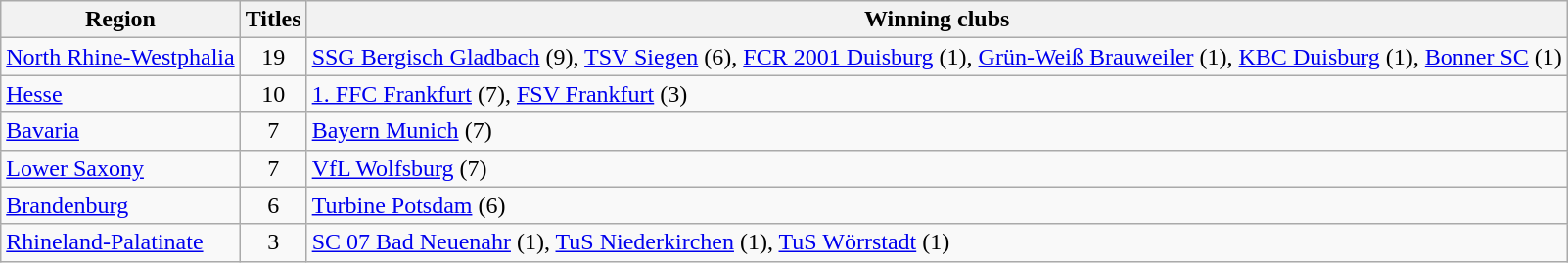<table class="sortable wikitable">
<tr>
<th>Region</th>
<th>Titles</th>
<th class="unsortable">Winning clubs</th>
</tr>
<tr>
<td><a href='#'>North Rhine-Westphalia</a></td>
<td align=center>19</td>
<td><a href='#'>SSG Bergisch Gladbach</a> (9), <a href='#'>TSV Siegen</a> (6), <a href='#'>FCR 2001 Duisburg</a> (1), <a href='#'>Grün-Weiß Brauweiler</a> (1), <a href='#'>KBC Duisburg</a> (1), <a href='#'>Bonner SC</a> (1)</td>
</tr>
<tr>
<td><a href='#'>Hesse</a></td>
<td align=center>10</td>
<td><a href='#'>1. FFC Frankfurt</a> (7), <a href='#'>FSV Frankfurt</a> (3)</td>
</tr>
<tr>
<td><a href='#'>Bavaria</a></td>
<td align=center>7</td>
<td><a href='#'>Bayern Munich</a> (7)</td>
</tr>
<tr>
<td><a href='#'>Lower Saxony</a></td>
<td align=center>7</td>
<td><a href='#'>VfL Wolfsburg</a> (7)</td>
</tr>
<tr>
<td><a href='#'>Brandenburg</a></td>
<td align=center>6</td>
<td><a href='#'>Turbine Potsdam</a> (6)</td>
</tr>
<tr>
<td><a href='#'>Rhineland-Palatinate</a></td>
<td align=center>3</td>
<td><a href='#'>SC 07 Bad Neuenahr</a> (1), <a href='#'>TuS Niederkirchen</a> (1), <a href='#'>TuS Wörrstadt</a> (1)</td>
</tr>
</table>
